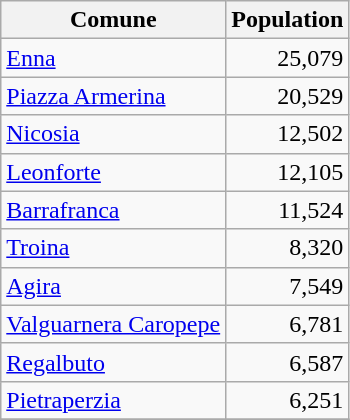<table class="wikitable">
<tr>
<th>Comune</th>
<th>Population</th>
</tr>
<tr>
<td><a href='#'>Enna</a></td>
<td align="right">25,079</td>
</tr>
<tr>
<td><a href='#'>Piazza Armerina</a></td>
<td align="right">20,529</td>
</tr>
<tr>
<td><a href='#'>Nicosia</a></td>
<td align="right">12,502</td>
</tr>
<tr>
<td><a href='#'>Leonforte</a></td>
<td align="right">12,105</td>
</tr>
<tr>
<td><a href='#'>Barrafranca</a></td>
<td align="right">11,524</td>
</tr>
<tr>
<td><a href='#'>Troina</a></td>
<td align="right">8,320</td>
</tr>
<tr>
<td><a href='#'>Agira</a></td>
<td align="right">7,549</td>
</tr>
<tr>
<td><a href='#'>Valguarnera Caropepe</a></td>
<td align="right">6,781</td>
</tr>
<tr>
<td><a href='#'>Regalbuto</a></td>
<td align="right">6,587</td>
</tr>
<tr>
<td><a href='#'>Pietraperzia</a></td>
<td align="right">6,251</td>
</tr>
<tr>
</tr>
</table>
